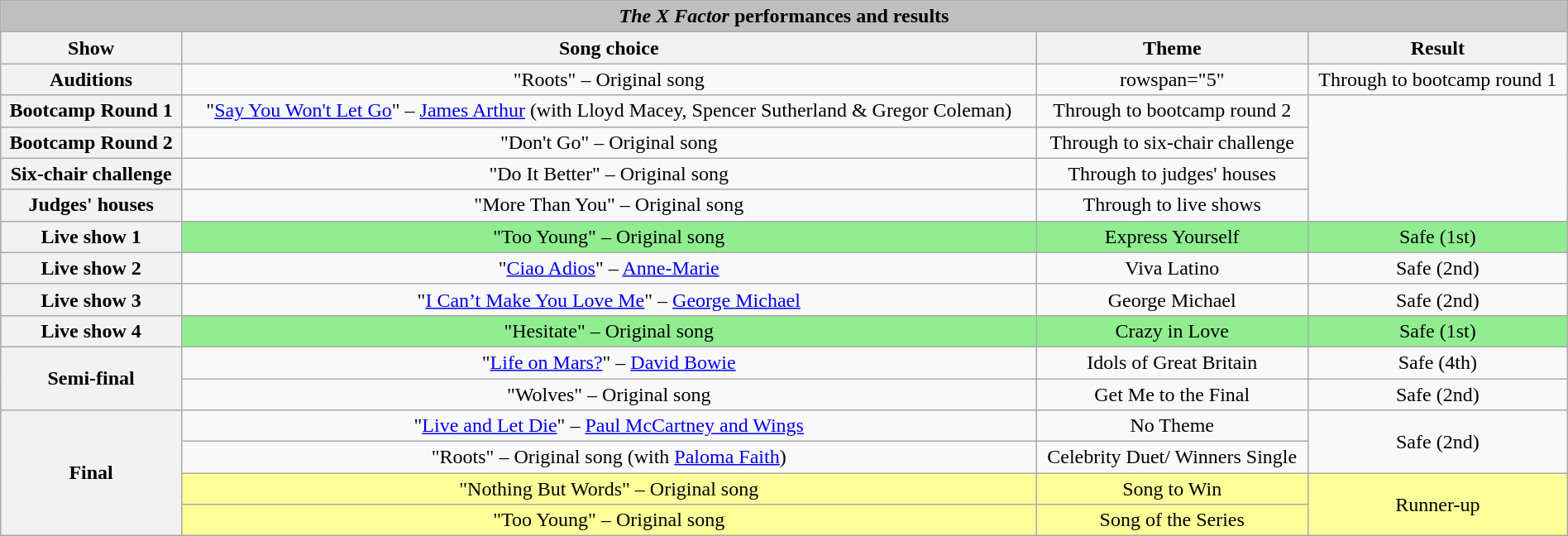<table class="wikitable collapsible collapsed" style="width:100%; margin:1em auto 1em auto; text-align:center;">
<tr>
<th colspan="5" style="background:#BFBFBF;"><em>The X Factor</em> performances and results</th>
</tr>
<tr>
<th style="text-align:centre;">Show</th>
<th style="text-align:centre;">Song choice</th>
<th style="text-align:centre;">Theme</th>
<th style="text-align:centre;">Result</th>
</tr>
<tr>
<th>Auditions</th>
<td>"Roots" – Original song</td>
<td>rowspan="5" </td>
<td>Through to bootcamp round 1</td>
</tr>
<tr>
<th>Bootcamp Round 1</th>
<td>"<a href='#'>Say You Won't Let Go</a>" – <a href='#'>James Arthur</a> (with Lloyd Macey, Spencer Sutherland & Gregor Coleman)</td>
<td>Through to bootcamp round 2</td>
</tr>
<tr>
<th>Bootcamp Round 2</th>
<td>"Don't Go" – Original song</td>
<td>Through to six-chair challenge</td>
</tr>
<tr>
<th>Six-chair challenge</th>
<td>"Do It Better" – Original song</td>
<td>Through to judges' houses</td>
</tr>
<tr>
<th>Judges' houses</th>
<td>"More Than You" – Original song</td>
<td>Through to live shows</td>
</tr>
<tr style="background:lightgreen;">
<th>Live show 1</th>
<td>"Too Young" – Original song</td>
<td>Express Yourself</td>
<td>Safe (1st)</td>
</tr>
<tr>
<th>Live show 2</th>
<td>"<a href='#'>Ciao Adios</a>" – <a href='#'>Anne-Marie</a></td>
<td>Viva Latino</td>
<td>Safe (2nd)</td>
</tr>
<tr>
<th>Live show 3</th>
<td>"<a href='#'>I Can’t Make You Love Me</a>" – <a href='#'>George Michael</a></td>
<td>George Michael</td>
<td>Safe  (2nd)</td>
</tr>
<tr style="background:lightgreen;">
<th>Live show 4</th>
<td>"Hesitate" – Original song</td>
<td>Crazy in Love</td>
<td>Safe (1st)</td>
</tr>
<tr>
<th rowspan="2">Semi-final</th>
<td>"<a href='#'>Life on Mars?</a>" – <a href='#'>David Bowie</a></td>
<td>Idols of Great Britain</td>
<td>Safe (4th)</td>
</tr>
<tr>
<td>"Wolves" – Original song</td>
<td>Get Me to the Final</td>
<td>Safe (2nd)</td>
</tr>
<tr>
<th rowspan="4">Final</th>
<td>"<a href='#'>Live and Let Die</a>" – <a href='#'>Paul McCartney and Wings</a></td>
<td>No Theme</td>
<td rowspan="2">Safe (2nd)</td>
</tr>
<tr>
<td>"Roots" – Original song (with <a href='#'>Paloma Faith</a>)</td>
<td>Celebrity Duet/ Winners Single</td>
</tr>
<tr style="background:#ff9;">
<td>"Nothing But Words" – Original song</td>
<td>Song to Win</td>
<td rowspan="2">Runner-up</td>
</tr>
<tr style="background:#ff9;">
<td>"Too Young" – Original song</td>
<td>Song of the Series</td>
</tr>
</table>
